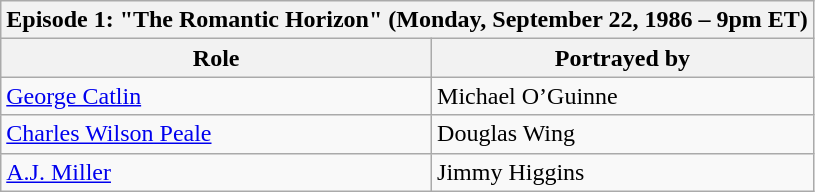<table class="wikitable">
<tr>
<th colspan="2">Episode 1: "The Romantic Horizon" (Monday, September 22, 1986 – 9pm ET)</th>
</tr>
<tr>
<th>Role</th>
<th>Portrayed by</th>
</tr>
<tr>
<td><a href='#'>George Catlin</a></td>
<td>Michael O’Guinne</td>
</tr>
<tr>
<td><a href='#'>Charles Wilson Peale</a></td>
<td>Douglas Wing</td>
</tr>
<tr>
<td><a href='#'>A.J. Miller</a></td>
<td>Jimmy Higgins</td>
</tr>
</table>
